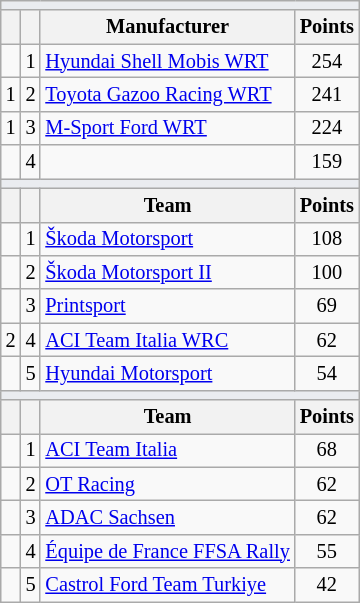<table class="wikitable" style="font-size: 85%;">
<tr>
<td style="background-color:#EAECF0; text-align:center" colspan="4"></td>
</tr>
<tr>
<th></th>
<th></th>
<th>Manufacturer</th>
<th>Points</th>
</tr>
<tr>
<td align="left"></td>
<td align="center">1</td>
<td> <a href='#'>Hyundai Shell Mobis WRT</a></td>
<td align="center">254</td>
</tr>
<tr>
<td align="left"> 1</td>
<td align="center">2</td>
<td> <a href='#'>Toyota Gazoo Racing WRT</a></td>
<td align="center">241</td>
</tr>
<tr>
<td align="left"> 1</td>
<td align="center">3</td>
<td> <a href='#'>M-Sport Ford WRT</a></td>
<td align="center">224</td>
</tr>
<tr>
<td align="left"></td>
<td align="center">4</td>
<td></td>
<td align="center">159</td>
</tr>
<tr>
<td style="background-color:#EAECF0; text-align:center" colspan="4"></td>
</tr>
<tr>
<th></th>
<th></th>
<th>Team</th>
<th>Points</th>
</tr>
<tr>
<td align="left"></td>
<td align="center">1</td>
<td> <a href='#'>Škoda Motorsport</a></td>
<td align="center">108</td>
</tr>
<tr>
<td align="left"></td>
<td align="center">2</td>
<td> <a href='#'>Škoda Motorsport II</a></td>
<td align="center">100</td>
</tr>
<tr>
<td align="left"></td>
<td align="center">3</td>
<td> <a href='#'>Printsport</a></td>
<td align="center">69</td>
</tr>
<tr>
<td align="left"> 2</td>
<td align="center">4</td>
<td> <a href='#'>ACI Team Italia WRC</a></td>
<td align="center">62</td>
</tr>
<tr>
<td align="left"></td>
<td align="center">5</td>
<td> <a href='#'>Hyundai Motorsport</a></td>
<td align="center">54</td>
</tr>
<tr>
<td style="background-color:#EAECF0; text-align:center" colspan="4"></td>
</tr>
<tr>
<th></th>
<th></th>
<th>Team</th>
<th>Points</th>
</tr>
<tr>
<td align="left"></td>
<td align="center">1</td>
<td> <a href='#'>ACI Team Italia</a></td>
<td align="center">68</td>
</tr>
<tr>
<td align="left"></td>
<td align="center">2</td>
<td> <a href='#'>OT Racing</a></td>
<td align="center">62</td>
</tr>
<tr>
<td align="left"></td>
<td align="center">3</td>
<td> <a href='#'>ADAC Sachsen</a></td>
<td align="center">62</td>
</tr>
<tr>
<td align="left"></td>
<td align="center">4</td>
<td> <a href='#'>Équipe de France FFSA Rally</a></td>
<td align="center">55</td>
</tr>
<tr>
<td align="left"></td>
<td align="center">5</td>
<td> <a href='#'>Castrol Ford Team Turkiye</a></td>
<td align="center">42</td>
</tr>
</table>
